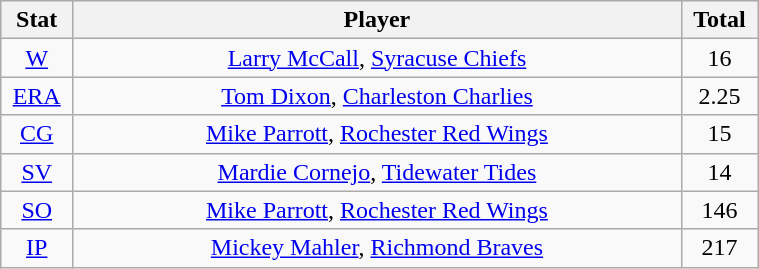<table class="wikitable" width="40%" style="text-align:center;">
<tr>
<th width="5%">Stat</th>
<th width="60%">Player</th>
<th width="5%">Total</th>
</tr>
<tr>
<td><a href='#'>W</a></td>
<td><a href='#'>Larry McCall</a>, <a href='#'>Syracuse Chiefs</a></td>
<td>16</td>
</tr>
<tr>
<td><a href='#'>ERA</a></td>
<td><a href='#'>Tom Dixon</a>, <a href='#'>Charleston Charlies</a></td>
<td>2.25</td>
</tr>
<tr>
<td><a href='#'>CG</a></td>
<td><a href='#'>Mike Parrott</a>, <a href='#'>Rochester Red Wings</a></td>
<td>15</td>
</tr>
<tr>
<td><a href='#'>SV</a></td>
<td><a href='#'>Mardie Cornejo</a>, <a href='#'>Tidewater Tides</a></td>
<td>14</td>
</tr>
<tr>
<td><a href='#'>SO</a></td>
<td><a href='#'>Mike Parrott</a>, <a href='#'>Rochester Red Wings</a></td>
<td>146</td>
</tr>
<tr>
<td><a href='#'>IP</a></td>
<td><a href='#'>Mickey Mahler</a>, <a href='#'>Richmond Braves</a></td>
<td>217</td>
</tr>
</table>
